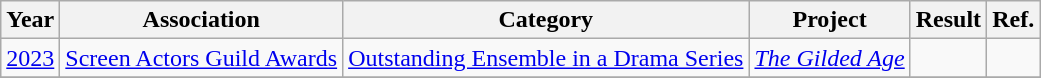<table class="wikitable">
<tr>
<th>Year</th>
<th>Association</th>
<th>Category</th>
<th>Project</th>
<th>Result</th>
<th>Ref.</th>
</tr>
<tr>
<td align="center"><a href='#'>2023</a></td>
<td><a href='#'>Screen Actors Guild Awards</a></td>
<td><a href='#'>Outstanding Ensemble in a Drama Series</a></td>
<td><em><a href='#'>The Gilded Age</a></em></td>
<td></td>
<td align="center"></td>
</tr>
<tr>
</tr>
</table>
